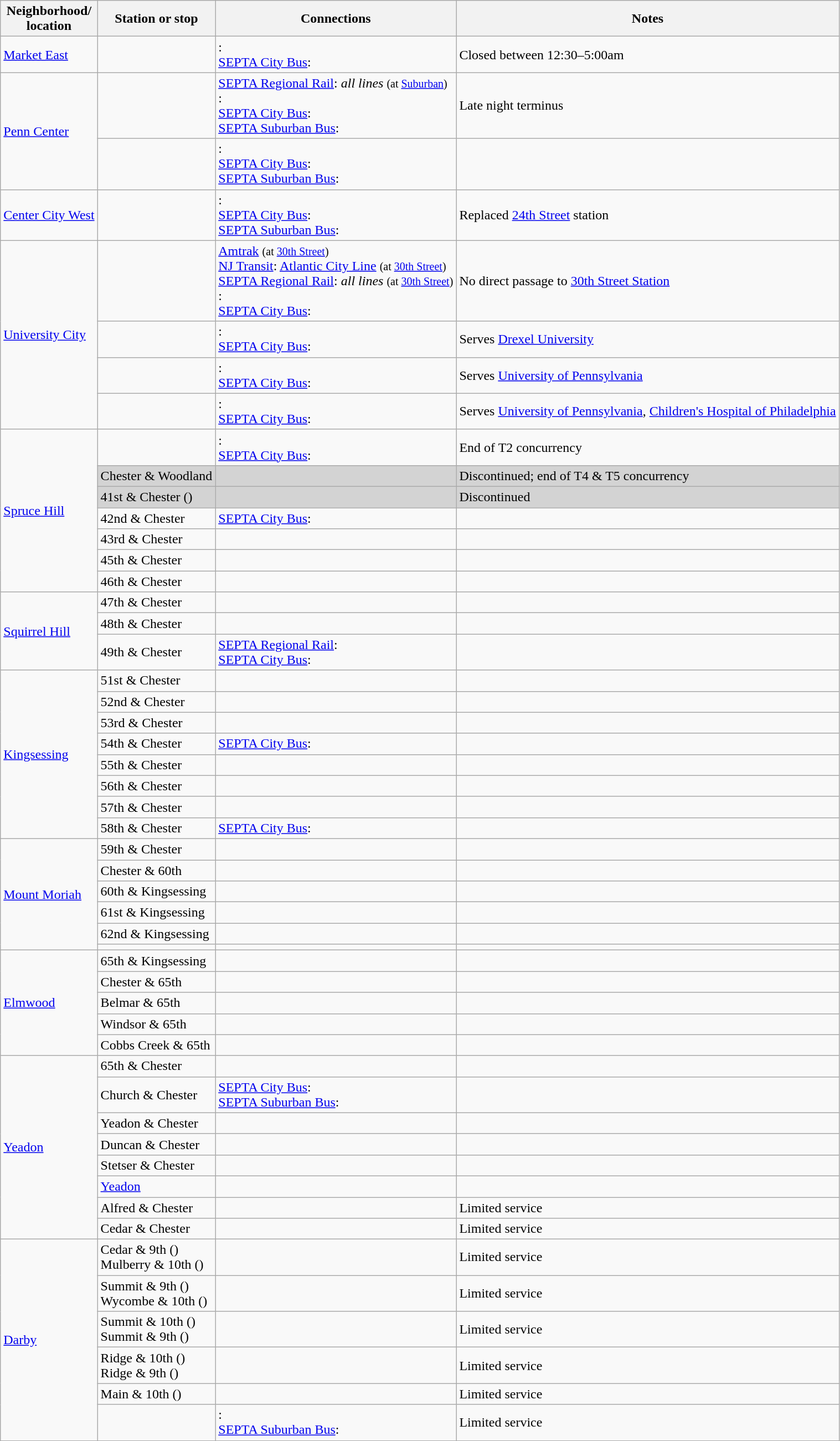<table class="wikitable">
<tr>
<th>Neighborhood/<br>location</th>
<th>Station or stop</th>
<th>Connections</th>
<th>Notes</th>
</tr>
<tr>
<td><a href='#'>Market East</a></td>
<td></td>
<td>:     <br> <a href='#'>SEPTA City Bus</a>: </td>
<td>Closed between 12:30–5:00am</td>
</tr>
<tr>
<td rowspan=2><a href='#'>Penn Center</a></td>
<td></td>
<td> <a href='#'>SEPTA Regional Rail</a>: <em>all lines</em> <small>(at <a href='#'>Suburban</a>)</small><br>:      <br> <a href='#'>SEPTA City Bus</a>: <br> <a href='#'>SEPTA Suburban Bus</a>: </td>
<td>Late night terminus</td>
</tr>
<tr>
<td></td>
<td>:    <br> <a href='#'>SEPTA City Bus</a>: <br> <a href='#'>SEPTA Suburban Bus</a>: </td>
<td></td>
</tr>
<tr>
<td><a href='#'>Center City West</a></td>
<td></td>
<td>:    <br> <a href='#'>SEPTA City Bus</a>: <br> <a href='#'>SEPTA Suburban Bus</a>: </td>
<td>Replaced <a href='#'>24th Street</a> station</td>
</tr>
<tr>
<td rowspan=4><a href='#'>University City</a></td>
<td></td>
<td> <a href='#'>Amtrak</a> <small>(at <a href='#'>30th Street</a>)</small><br> <a href='#'>NJ Transit</a>:  <a href='#'>Atlantic City Line</a> <small>(at <a href='#'>30th Street</a>)</small><br> <a href='#'>SEPTA Regional Rail</a>: <em>all lines</em> <small>(at <a href='#'>30th Street</a>)</small><br>:     <br> <a href='#'>SEPTA City Bus</a>: </td>
<td>No direct passage to <a href='#'>30th Street Station</a></td>
</tr>
<tr>
<td></td>
<td>:    <br> <a href='#'>SEPTA City Bus</a>: </td>
<td>Serves <a href='#'>Drexel University</a></td>
</tr>
<tr>
<td></td>
<td>:   <br> <a href='#'>SEPTA City Bus</a>: </td>
<td>Serves <a href='#'>University of Pennsylvania</a></td>
</tr>
<tr>
<td></td>
<td>:   <br> <a href='#'>SEPTA City Bus</a>: </td>
<td>Serves <a href='#'>University of Pennsylvania</a>, <a href='#'>Children's Hospital of Philadelphia</a></td>
</tr>
<tr>
<td rowspan=7><a href='#'>Spruce Hill</a></td>
<td></td>
<td>:   <br> <a href='#'>SEPTA City Bus</a>: </td>
<td>End of T2 concurrency</td>
</tr>
<tr bgcolor=lightgray>
<td>Chester & Woodland</td>
<td></td>
<td>Discontinued; end of T4 & T5 concurrency</td>
</tr>
<tr bgcolor=lightgray>
<td>41st & Chester ()</td>
<td></td>
<td>Discontinued</td>
</tr>
<tr>
<td>42nd & Chester</td>
<td> <a href='#'>SEPTA City Bus</a>: </td>
<td></td>
</tr>
<tr>
<td>43rd & Chester</td>
<td></td>
<td></td>
</tr>
<tr>
<td>45th & Chester</td>
<td></td>
<td></td>
</tr>
<tr>
<td>46th & Chester</td>
<td></td>
<td></td>
</tr>
<tr>
<td rowspan=3><a href='#'>Squirrel Hill</a></td>
<td>47th & Chester</td>
<td></td>
<td></td>
</tr>
<tr>
<td>48th & Chester</td>
<td></td>
<td></td>
</tr>
<tr>
<td>49th & Chester</td>
<td> <a href='#'>SEPTA Regional Rail</a>:  <br> <a href='#'>SEPTA City Bus</a>: </td>
<td></td>
</tr>
<tr>
<td rowspan=8><a href='#'>Kingsessing</a></td>
<td>51st & Chester</td>
<td></td>
<td></td>
</tr>
<tr>
<td>52nd & Chester</td>
<td></td>
<td></td>
</tr>
<tr>
<td>53rd & Chester</td>
<td></td>
<td></td>
</tr>
<tr>
<td>54th & Chester</td>
<td> <a href='#'>SEPTA City Bus</a>: </td>
<td></td>
</tr>
<tr>
<td>55th & Chester</td>
<td></td>
<td></td>
</tr>
<tr>
<td>56th & Chester</td>
<td></td>
<td></td>
</tr>
<tr>
<td>57th & Chester</td>
<td></td>
<td></td>
</tr>
<tr>
<td>58th & Chester</td>
<td> <a href='#'>SEPTA City Bus</a>: </td>
<td></td>
</tr>
<tr>
<td rowspan=6><a href='#'>Mount Moriah</a></td>
<td>59th & Chester</td>
<td></td>
<td></td>
</tr>
<tr>
<td>Chester & 60th</td>
<td></td>
<td></td>
</tr>
<tr>
<td>60th & Kingsessing</td>
<td></td>
<td></td>
</tr>
<tr>
<td>61st & Kingsessing</td>
<td></td>
<td></td>
</tr>
<tr>
<td>62nd & Kingsessing</td>
<td></td>
<td></td>
</tr>
<tr>
<td></td>
<td></td>
<td></td>
</tr>
<tr>
<td rowspan=5><a href='#'>Elmwood</a></td>
<td>65th & Kingsessing</td>
<td></td>
<td></td>
</tr>
<tr>
<td>Chester & 65th</td>
<td></td>
<td></td>
</tr>
<tr>
<td>Belmar & 65th</td>
<td></td>
<td></td>
</tr>
<tr>
<td>Windsor & 65th</td>
<td></td>
<td></td>
</tr>
<tr>
<td>Cobbs Creek & 65th</td>
<td></td>
<td></td>
</tr>
<tr>
<td rowspan="8"><a href='#'>Yeadon</a></td>
<td>65th & Chester</td>
<td></td>
<td></td>
</tr>
<tr>
<td>Church & Chester</td>
<td> <a href='#'>SEPTA City Bus</a>: <br> <a href='#'>SEPTA Suburban Bus</a>: </td>
<td></td>
</tr>
<tr>
<td>Yeadon & Chester</td>
<td></td>
<td></td>
</tr>
<tr>
<td>Duncan & Chester</td>
<td></td>
<td></td>
</tr>
<tr>
<td>Stetser & Chester</td>
<td></td>
<td></td>
</tr>
<tr>
<td><a href='#'>Yeadon</a></td>
<td></td>
<td></td>
</tr>
<tr>
<td>Alfred & Chester</td>
<td></td>
<td>Limited service</td>
</tr>
<tr>
<td>Cedar & Chester</td>
<td></td>
<td>Limited service</td>
</tr>
<tr>
<td rowspan="6"><a href='#'>Darby</a></td>
<td>Cedar & 9th ()<br>Mulberry & 10th ()</td>
<td></td>
<td>Limited service</td>
</tr>
<tr>
<td>Summit & 9th ()<br>Wycombe & 10th ()</td>
<td></td>
<td>Limited service</td>
</tr>
<tr>
<td>Summit & 10th ()<br>Summit & 9th ()</td>
<td></td>
<td>Limited service</td>
</tr>
<tr>
<td>Ridge & 10th ()<br>Ridge & 9th ()</td>
<td></td>
<td>Limited service</td>
</tr>
<tr>
<td>Main & 10th ()</td>
<td></td>
<td>Limited service</td>
</tr>
<tr>
<td></td>
<td>: <br> <a href='#'>SEPTA Suburban Bus</a>: </td>
<td>Limited service</td>
</tr>
</table>
